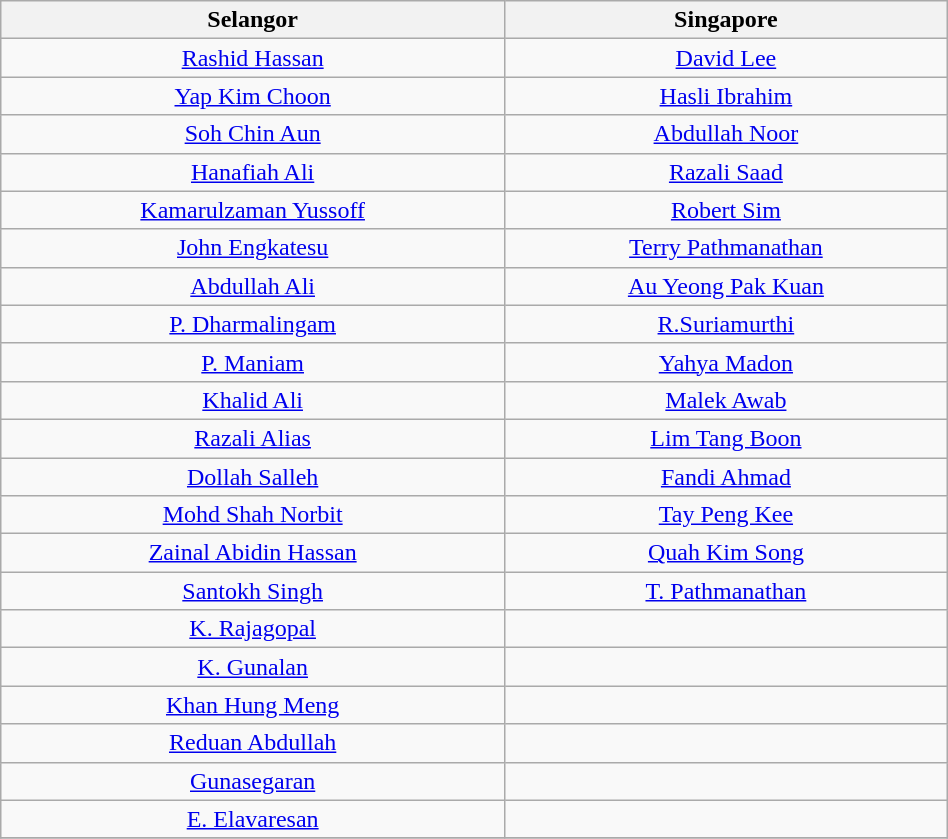<table class="wikitable mw-collapsible mw-collapsed" style="text-align:center; width:50%;">
<tr>
<th>Selangor</th>
<th>Singapore</th>
</tr>
<tr>
<td><a href='#'>Rashid Hassan</a></td>
<td><a href='#'>David Lee</a></td>
</tr>
<tr>
<td><a href='#'>Yap Kim Choon</a></td>
<td><a href='#'>Hasli Ibrahim</a></td>
</tr>
<tr>
<td><a href='#'>Soh Chin Aun</a></td>
<td><a href='#'>Abdullah Noor</a></td>
</tr>
<tr>
<td><a href='#'>Hanafiah Ali</a></td>
<td><a href='#'>Razali Saad</a></td>
</tr>
<tr>
<td><a href='#'>Kamarulzaman Yussoff</a></td>
<td><a href='#'>Robert Sim</a></td>
</tr>
<tr>
<td><a href='#'>John Engkatesu</a></td>
<td><a href='#'>Terry Pathmanathan</a></td>
</tr>
<tr>
<td><a href='#'>Abdullah Ali</a></td>
<td><a href='#'>Au Yeong Pak Kuan</a></td>
</tr>
<tr>
<td><a href='#'>P. Dharmalingam</a></td>
<td><a href='#'>R.Suriamurthi</a></td>
</tr>
<tr>
<td><a href='#'>P. Maniam</a></td>
<td><a href='#'>Yahya Madon</a></td>
</tr>
<tr>
<td><a href='#'>Khalid Ali</a></td>
<td><a href='#'>Malek Awab</a></td>
</tr>
<tr>
<td><a href='#'>Razali Alias</a></td>
<td><a href='#'>Lim Tang Boon</a></td>
</tr>
<tr>
<td><a href='#'>Dollah Salleh</a></td>
<td><a href='#'>Fandi Ahmad</a></td>
</tr>
<tr>
<td><a href='#'>Mohd Shah Norbit</a></td>
<td><a href='#'>Tay Peng Kee</a></td>
</tr>
<tr>
<td><a href='#'>Zainal Abidin Hassan</a></td>
<td><a href='#'>Quah Kim Song</a></td>
</tr>
<tr>
<td><a href='#'>Santokh Singh</a></td>
<td><a href='#'>T. Pathmanathan</a></td>
</tr>
<tr>
<td><a href='#'>K. Rajagopal</a></td>
<td></td>
</tr>
<tr>
<td><a href='#'>K. Gunalan</a></td>
<td></td>
</tr>
<tr>
<td><a href='#'>Khan Hung Meng</a></td>
<td></td>
</tr>
<tr>
<td><a href='#'>Reduan Abdullah</a></td>
<td></td>
</tr>
<tr>
<td><a href='#'>Gunasegaran</a></td>
<td></td>
</tr>
<tr>
<td><a href='#'>E. Elavaresan</a></td>
<td></td>
</tr>
<tr>
</tr>
</table>
